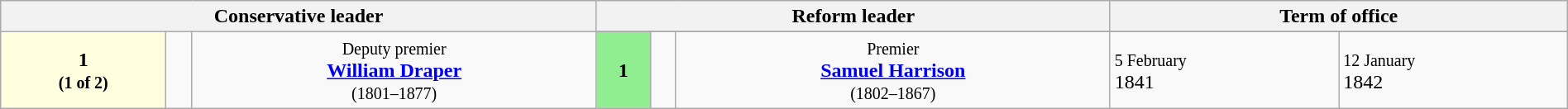<table class="wikitable" width="100%">
<tr>
<th colspan="3">Conservative leader</th>
<th colspan="3">Reform leader</th>
<th colspan="2">Term of office</th>
</tr>
<tr>
<td bgcolor=#ffffe0 rowspan="2" align="center"><strong>1<br><small>(1 of 2)</small></strong></td>
<td rowspan="2" align="center"></td>
<td rowspan="2" align="center"><small>Deputy premier </small><br><strong><a href='#'>William Draper</a></strong><br><small>(1801–1877)</small></td>
</tr>
<tr>
<td bgcolor=#90ee90 align="center"><strong>1</strong></td>
<td align="center"></td>
<td align="center"><small>Premier</small><br><strong><a href='#'>Samuel Harrison</a></strong><br><small>(1802–1867)</small></td>
<td><small>5 February</small><br>1841</td>
<td><small>12 January</small><br>1842</td>
</tr>
</table>
